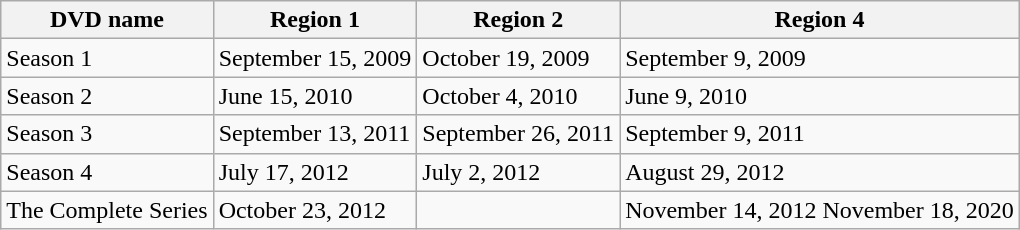<table class="wikitable">
<tr>
<th>DVD name</th>
<th>Region 1</th>
<th>Region 2</th>
<th>Region 4</th>
</tr>
<tr>
<td>Season 1</td>
<td>September 15, 2009 </td>
<td>October 19, 2009 </td>
<td>September 9, 2009 </td>
</tr>
<tr>
<td>Season 2</td>
<td>June 15, 2010 </td>
<td>October 4, 2010 </td>
<td>June 9, 2010 </td>
</tr>
<tr>
<td>Season 3</td>
<td>September 13, 2011 </td>
<td>September 26, 2011 </td>
<td>September 9, 2011 </td>
</tr>
<tr>
<td>Season 4</td>
<td>July 17, 2012 </td>
<td>July 2, 2012 </td>
<td>August 29, 2012 </td>
</tr>
<tr>
<td>The Complete Series</td>
<td>October 23, 2012</td>
<td></td>
<td>November 14, 2012  November 18, 2020</td>
</tr>
</table>
